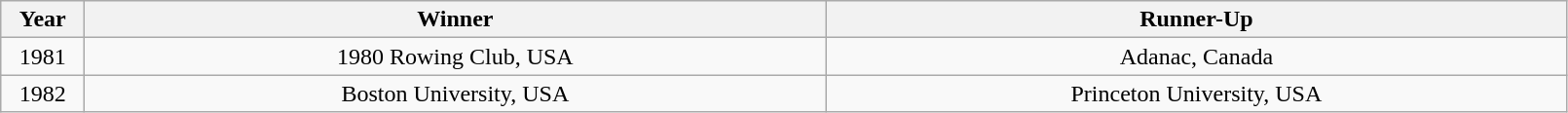<table class="wikitable" style="text-align:center">
<tr>
<th width=50>Year</th>
<th width=500>Winner</th>
<th width=500>Runner-Up</th>
</tr>
<tr>
<td>1981</td>
<td>1980 Rowing Club, USA</td>
<td>Adanac, Canada</td>
</tr>
<tr>
<td>1982</td>
<td>Boston University, USA</td>
<td>Princeton University, USA</td>
</tr>
</table>
